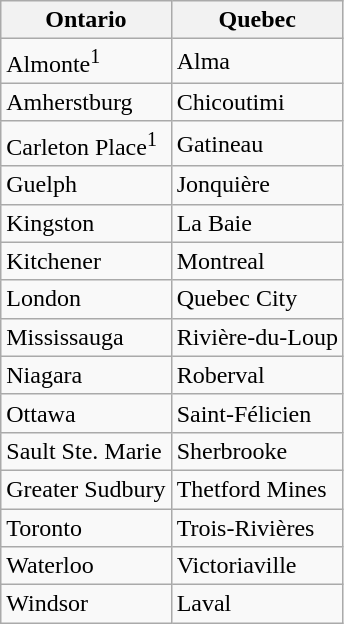<table class="wikitable">
<tr>
<th>Ontario</th>
<th>Quebec</th>
</tr>
<tr>
<td>Almonte<sup>1</sup></td>
<td>Alma</td>
</tr>
<tr>
<td>Amherstburg</td>
<td>Chicoutimi</td>
</tr>
<tr>
<td>Carleton Place<sup>1</sup></td>
<td>Gatineau</td>
</tr>
<tr>
<td>Guelph</td>
<td>Jonquière</td>
</tr>
<tr>
<td>Kingston</td>
<td>La Baie</td>
</tr>
<tr>
<td>Kitchener</td>
<td>Montreal</td>
</tr>
<tr>
<td>London</td>
<td>Quebec City</td>
</tr>
<tr>
<td>Mississauga</td>
<td>Rivière-du-Loup</td>
</tr>
<tr>
<td>Niagara</td>
<td>Roberval</td>
</tr>
<tr>
<td>Ottawa</td>
<td>Saint-Félicien</td>
</tr>
<tr>
<td>Sault Ste. Marie</td>
<td>Sherbrooke</td>
</tr>
<tr>
<td>Greater Sudbury</td>
<td>Thetford Mines</td>
</tr>
<tr>
<td>Toronto</td>
<td>Trois-Rivières</td>
</tr>
<tr>
<td>Waterloo</td>
<td>Victoriaville</td>
</tr>
<tr>
<td>Windsor</td>
<td>Laval</td>
</tr>
</table>
